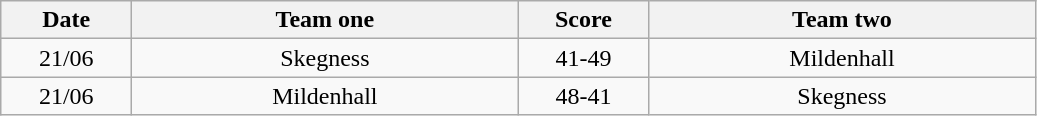<table class="wikitable" style="text-align: center">
<tr>
<th width=80>Date</th>
<th width=250>Team one</th>
<th width=80>Score</th>
<th width=250>Team two</th>
</tr>
<tr>
<td>21/06</td>
<td>Skegness</td>
<td>41-49</td>
<td>Mildenhall</td>
</tr>
<tr>
<td>21/06</td>
<td>Mildenhall</td>
<td>48-41</td>
<td>Skegness</td>
</tr>
</table>
